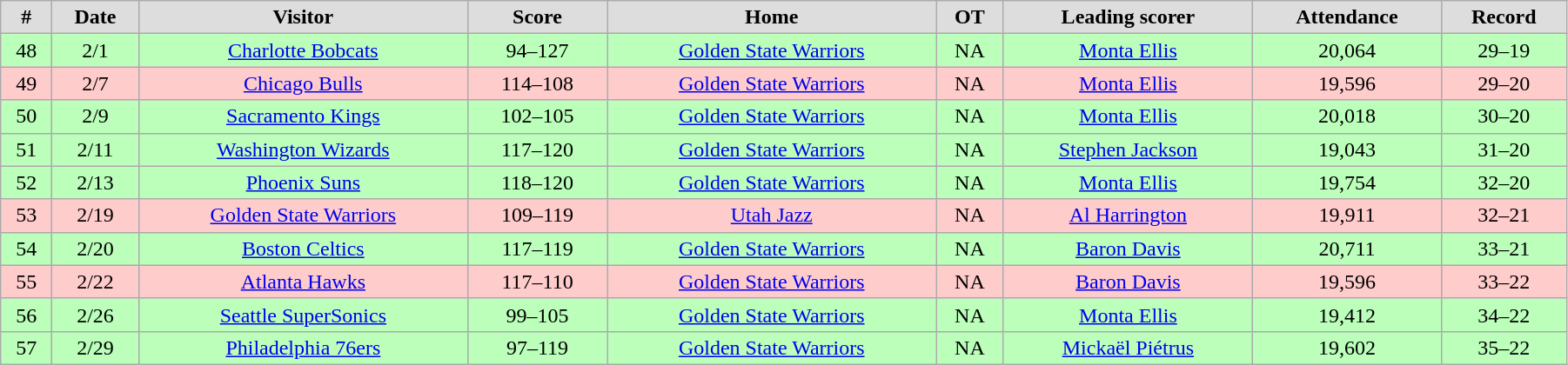<table class="wikitable" width="95%" style="text-align:center;">
<tr bgcolor="#dddddd">
<td><strong>#</strong></td>
<td><strong>Date</strong></td>
<td><strong>Visitor</strong></td>
<td><strong>Score</strong></td>
<td><strong>Home</strong></td>
<td><strong>OT</strong></td>
<td><strong>Leading scorer</strong></td>
<td><strong>Attendance</strong></td>
<td><strong>Record</strong></td>
</tr>
<tr bgcolor="bbffbb">
<td>48</td>
<td>2/1</td>
<td><a href='#'>Charlotte Bobcats</a></td>
<td>94–127</td>
<td><a href='#'>Golden State Warriors</a></td>
<td>NA</td>
<td><a href='#'>Monta Ellis</a></td>
<td>20,064</td>
<td>29–19</td>
</tr>
<tr bgcolor="ffcccc">
<td>49</td>
<td>2/7</td>
<td><a href='#'>Chicago Bulls</a></td>
<td>114–108</td>
<td><a href='#'>Golden State Warriors</a></td>
<td>NA</td>
<td><a href='#'>Monta Ellis</a></td>
<td>19,596</td>
<td>29–20</td>
</tr>
<tr bgcolor="bbffbb">
<td>50</td>
<td>2/9</td>
<td><a href='#'>Sacramento Kings</a></td>
<td>102–105</td>
<td><a href='#'>Golden State Warriors</a></td>
<td>NA</td>
<td><a href='#'>Monta Ellis</a></td>
<td>20,018</td>
<td>30–20</td>
</tr>
<tr bgcolor="bbffbb">
<td>51</td>
<td>2/11</td>
<td><a href='#'>Washington Wizards</a></td>
<td>117–120</td>
<td><a href='#'>Golden State Warriors</a></td>
<td>NA</td>
<td><a href='#'>Stephen Jackson</a></td>
<td>19,043</td>
<td>31–20</td>
</tr>
<tr bgcolor="bbffbb">
<td>52</td>
<td>2/13</td>
<td><a href='#'>Phoenix Suns</a></td>
<td>118–120</td>
<td><a href='#'>Golden State Warriors</a></td>
<td>NA</td>
<td><a href='#'>Monta Ellis</a></td>
<td>19,754</td>
<td>32–20</td>
</tr>
<tr bgcolor="ffcccc">
<td>53</td>
<td>2/19</td>
<td><a href='#'>Golden State Warriors</a></td>
<td>109–119</td>
<td><a href='#'>Utah Jazz</a></td>
<td>NA</td>
<td><a href='#'>Al Harrington</a></td>
<td>19,911</td>
<td>32–21</td>
</tr>
<tr bgcolor="bbffbb">
<td>54</td>
<td>2/20</td>
<td><a href='#'>Boston Celtics</a></td>
<td>117–119</td>
<td><a href='#'>Golden State Warriors</a></td>
<td>NA</td>
<td><a href='#'>Baron Davis</a></td>
<td>20,711</td>
<td>33–21</td>
</tr>
<tr bgcolor="ffcccc">
<td>55</td>
<td>2/22</td>
<td><a href='#'>Atlanta Hawks</a></td>
<td>117–110</td>
<td><a href='#'>Golden State Warriors</a></td>
<td>NA</td>
<td><a href='#'>Baron Davis</a></td>
<td>19,596</td>
<td>33–22</td>
</tr>
<tr bgcolor="bbffbb">
<td>56</td>
<td>2/26</td>
<td><a href='#'>Seattle SuperSonics</a></td>
<td>99–105</td>
<td><a href='#'>Golden State Warriors</a></td>
<td>NA</td>
<td><a href='#'>Monta Ellis</a></td>
<td>19,412</td>
<td>34–22</td>
</tr>
<tr bgcolor="bbffbb">
<td>57</td>
<td>2/29</td>
<td><a href='#'>Philadelphia 76ers</a></td>
<td>97–119</td>
<td><a href='#'>Golden State Warriors</a></td>
<td>NA</td>
<td><a href='#'>Mickaël Piétrus</a></td>
<td>19,602</td>
<td>35–22</td>
</tr>
</table>
